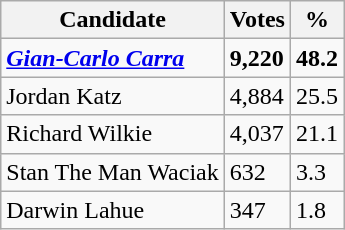<table class="wikitable" align="left">
<tr>
<th>Candidate</th>
<th>Votes</th>
<th>%</th>
</tr>
<tr>
<td><strong><em><a href='#'>Gian-Carlo Carra</a></em></strong></td>
<td><strong>9,220</strong></td>
<td><strong>48.2</strong></td>
</tr>
<tr>
<td>Jordan Katz</td>
<td>4,884</td>
<td>25.5</td>
</tr>
<tr>
<td>Richard Wilkie</td>
<td>4,037</td>
<td>21.1</td>
</tr>
<tr>
<td>Stan The Man Waciak</td>
<td>632</td>
<td>3.3</td>
</tr>
<tr>
<td>Darwin Lahue</td>
<td>347</td>
<td>1.8</td>
</tr>
</table>
